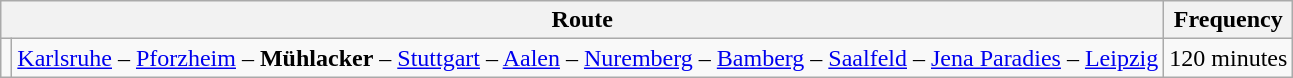<table class="wikitable">
<tr>
<th colspan="2">Route</th>
<th>Frequency</th>
</tr>
<tr>
<td></td>
<td><a href='#'>Karlsruhe</a> – <a href='#'>Pforzheim</a> – <strong>Mühlacker</strong> – <a href='#'>Stuttgart</a> – <a href='#'>Aalen</a> – <a href='#'>Nuremberg</a> – <a href='#'>Bamberg</a> – <a href='#'>Saalfeld</a> – <a href='#'>Jena Paradies</a> – <a href='#'>Leipzig</a></td>
<td>120 minutes</td>
</tr>
</table>
